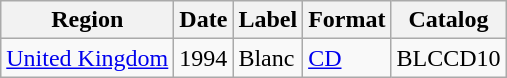<table class="wikitable">
<tr>
<th>Region</th>
<th>Date</th>
<th>Label</th>
<th>Format</th>
<th>Catalog</th>
</tr>
<tr>
<td><a href='#'>United Kingdom</a></td>
<td>1994</td>
<td>Blanc</td>
<td><a href='#'>CD</a></td>
<td>BLCCD10</td>
</tr>
</table>
